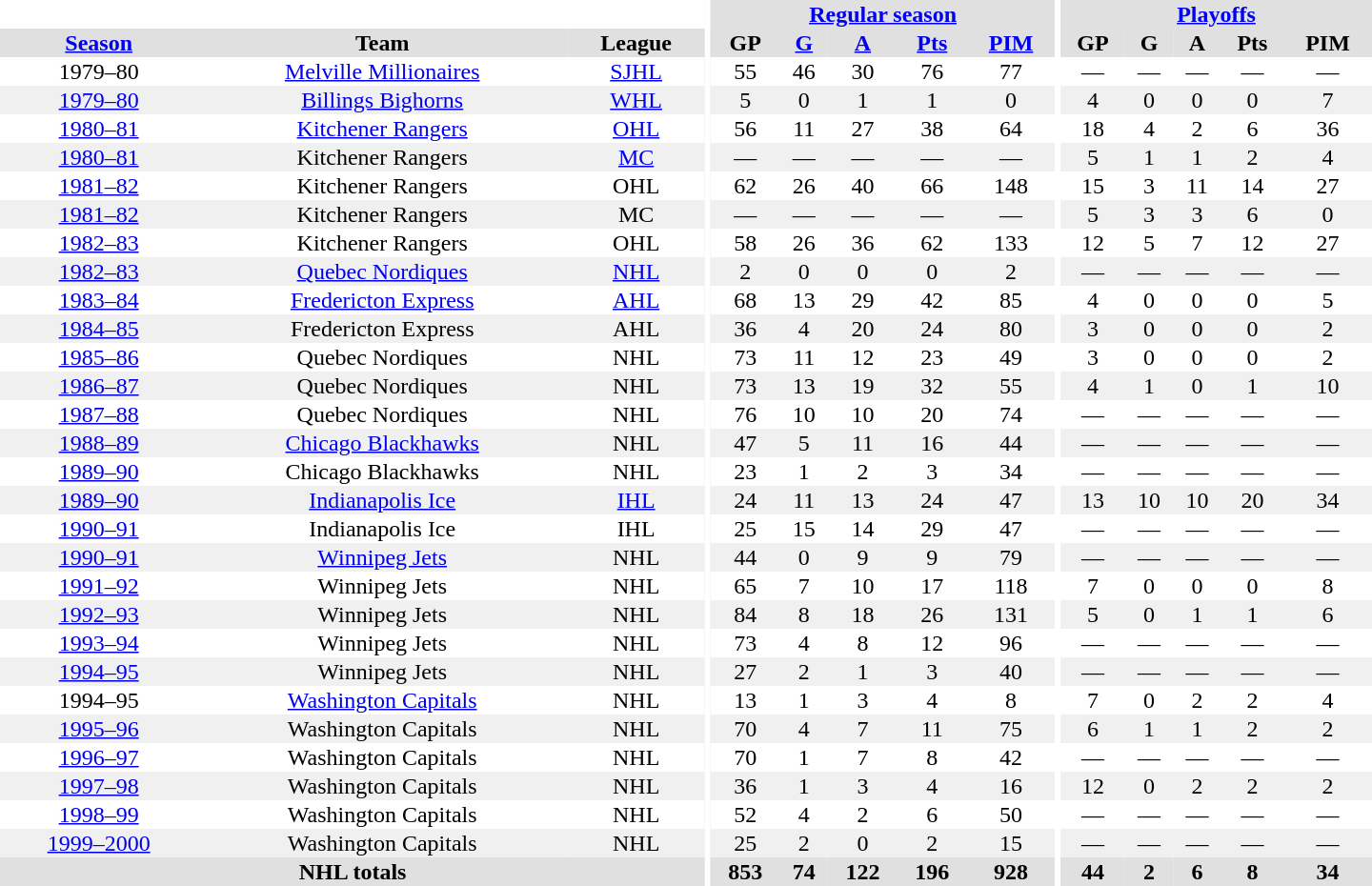<table border="0" cellpadding="1" cellspacing="0" style="text-align:center; width:60em">
<tr bgcolor="#e0e0e0">
<th colspan="3" bgcolor="#ffffff"></th>
<th rowspan="99" bgcolor="#ffffff"></th>
<th colspan="5"><a href='#'>Regular season</a></th>
<th rowspan="99" bgcolor="#ffffff"></th>
<th colspan="5"><a href='#'>Playoffs</a></th>
</tr>
<tr bgcolor="#e0e0e0">
<th><a href='#'>Season</a></th>
<th>Team</th>
<th>League</th>
<th>GP</th>
<th><a href='#'>G</a></th>
<th><a href='#'>A</a></th>
<th><a href='#'>Pts</a></th>
<th><a href='#'>PIM</a></th>
<th>GP</th>
<th>G</th>
<th>A</th>
<th>Pts</th>
<th>PIM</th>
</tr>
<tr>
<td>1979–80</td>
<td><a href='#'>Melville Millionaires</a></td>
<td><a href='#'>SJHL</a></td>
<td>55</td>
<td>46</td>
<td>30</td>
<td>76</td>
<td>77</td>
<td>—</td>
<td>—</td>
<td>—</td>
<td>—</td>
<td>—</td>
</tr>
<tr bgcolor="#f0f0f0">
<td><a href='#'>1979–80</a></td>
<td><a href='#'>Billings Bighorns</a></td>
<td><a href='#'>WHL</a></td>
<td>5</td>
<td>0</td>
<td>1</td>
<td>1</td>
<td>0</td>
<td>4</td>
<td>0</td>
<td>0</td>
<td>0</td>
<td>7</td>
</tr>
<tr>
<td><a href='#'>1980–81</a></td>
<td><a href='#'>Kitchener Rangers</a></td>
<td><a href='#'>OHL</a></td>
<td>56</td>
<td>11</td>
<td>27</td>
<td>38</td>
<td>64</td>
<td>18</td>
<td>4</td>
<td>2</td>
<td>6</td>
<td>36</td>
</tr>
<tr bgcolor="#f0f0f0">
<td><a href='#'>1980–81</a></td>
<td>Kitchener Rangers</td>
<td><a href='#'>MC</a></td>
<td>—</td>
<td>—</td>
<td>—</td>
<td>—</td>
<td>—</td>
<td>5</td>
<td>1</td>
<td>1</td>
<td>2</td>
<td>4</td>
</tr>
<tr>
<td><a href='#'>1981–82</a></td>
<td>Kitchener Rangers</td>
<td>OHL</td>
<td>62</td>
<td>26</td>
<td>40</td>
<td>66</td>
<td>148</td>
<td>15</td>
<td>3</td>
<td>11</td>
<td>14</td>
<td>27</td>
</tr>
<tr bgcolor="#f0f0f0">
<td><a href='#'>1981–82</a></td>
<td>Kitchener Rangers</td>
<td>MC</td>
<td>—</td>
<td>—</td>
<td>—</td>
<td>—</td>
<td>—</td>
<td>5</td>
<td>3</td>
<td>3</td>
<td>6</td>
<td>0</td>
</tr>
<tr>
<td><a href='#'>1982–83</a></td>
<td>Kitchener Rangers</td>
<td>OHL</td>
<td>58</td>
<td>26</td>
<td>36</td>
<td>62</td>
<td>133</td>
<td>12</td>
<td>5</td>
<td>7</td>
<td>12</td>
<td>27</td>
</tr>
<tr bgcolor="#f0f0f0">
<td><a href='#'>1982–83</a></td>
<td><a href='#'>Quebec Nordiques</a></td>
<td><a href='#'>NHL</a></td>
<td>2</td>
<td>0</td>
<td>0</td>
<td>0</td>
<td>2</td>
<td>—</td>
<td>—</td>
<td>—</td>
<td>—</td>
<td>—</td>
</tr>
<tr>
<td><a href='#'>1983–84</a></td>
<td><a href='#'>Fredericton Express</a></td>
<td><a href='#'>AHL</a></td>
<td>68</td>
<td>13</td>
<td>29</td>
<td>42</td>
<td>85</td>
<td>4</td>
<td>0</td>
<td>0</td>
<td>0</td>
<td>5</td>
</tr>
<tr bgcolor="#f0f0f0">
<td><a href='#'>1984–85</a></td>
<td>Fredericton Express</td>
<td>AHL</td>
<td>36</td>
<td>4</td>
<td>20</td>
<td>24</td>
<td>80</td>
<td>3</td>
<td>0</td>
<td>0</td>
<td>0</td>
<td>2</td>
</tr>
<tr>
<td><a href='#'>1985–86</a></td>
<td>Quebec Nordiques</td>
<td>NHL</td>
<td>73</td>
<td>11</td>
<td>12</td>
<td>23</td>
<td>49</td>
<td>3</td>
<td>0</td>
<td>0</td>
<td>0</td>
<td>2</td>
</tr>
<tr bgcolor="#f0f0f0">
<td><a href='#'>1986–87</a></td>
<td>Quebec Nordiques</td>
<td>NHL</td>
<td>73</td>
<td>13</td>
<td>19</td>
<td>32</td>
<td>55</td>
<td>4</td>
<td>1</td>
<td>0</td>
<td>1</td>
<td>10</td>
</tr>
<tr>
<td><a href='#'>1987–88</a></td>
<td>Quebec Nordiques</td>
<td>NHL</td>
<td>76</td>
<td>10</td>
<td>10</td>
<td>20</td>
<td>74</td>
<td>—</td>
<td>—</td>
<td>—</td>
<td>—</td>
<td>—</td>
</tr>
<tr bgcolor="#f0f0f0">
<td><a href='#'>1988–89</a></td>
<td><a href='#'>Chicago Blackhawks</a></td>
<td>NHL</td>
<td>47</td>
<td>5</td>
<td>11</td>
<td>16</td>
<td>44</td>
<td>—</td>
<td>—</td>
<td>—</td>
<td>—</td>
<td>—</td>
</tr>
<tr>
<td><a href='#'>1989–90</a></td>
<td>Chicago Blackhawks</td>
<td>NHL</td>
<td>23</td>
<td>1</td>
<td>2</td>
<td>3</td>
<td>34</td>
<td>—</td>
<td>—</td>
<td>—</td>
<td>—</td>
<td>—</td>
</tr>
<tr bgcolor="#f0f0f0">
<td><a href='#'>1989–90</a></td>
<td><a href='#'>Indianapolis Ice</a></td>
<td><a href='#'>IHL</a></td>
<td>24</td>
<td>11</td>
<td>13</td>
<td>24</td>
<td>47</td>
<td>13</td>
<td>10</td>
<td>10</td>
<td>20</td>
<td>34</td>
</tr>
<tr>
<td><a href='#'>1990–91</a></td>
<td>Indianapolis Ice</td>
<td>IHL</td>
<td>25</td>
<td>15</td>
<td>14</td>
<td>29</td>
<td>47</td>
<td>—</td>
<td>—</td>
<td>—</td>
<td>—</td>
<td>—</td>
</tr>
<tr bgcolor="#f0f0f0">
<td><a href='#'>1990–91</a></td>
<td><a href='#'>Winnipeg Jets</a></td>
<td>NHL</td>
<td>44</td>
<td>0</td>
<td>9</td>
<td>9</td>
<td>79</td>
<td>—</td>
<td>—</td>
<td>—</td>
<td>—</td>
<td>—</td>
</tr>
<tr>
<td><a href='#'>1991–92</a></td>
<td>Winnipeg Jets</td>
<td>NHL</td>
<td>65</td>
<td>7</td>
<td>10</td>
<td>17</td>
<td>118</td>
<td>7</td>
<td>0</td>
<td>0</td>
<td>0</td>
<td>8</td>
</tr>
<tr bgcolor="#f0f0f0">
<td><a href='#'>1992–93</a></td>
<td>Winnipeg Jets</td>
<td>NHL</td>
<td>84</td>
<td>8</td>
<td>18</td>
<td>26</td>
<td>131</td>
<td>5</td>
<td>0</td>
<td>1</td>
<td>1</td>
<td>6</td>
</tr>
<tr>
<td><a href='#'>1993–94</a></td>
<td>Winnipeg Jets</td>
<td>NHL</td>
<td>73</td>
<td>4</td>
<td>8</td>
<td>12</td>
<td>96</td>
<td>—</td>
<td>—</td>
<td>—</td>
<td>—</td>
<td>—</td>
</tr>
<tr bgcolor="#f0f0f0">
<td><a href='#'>1994–95</a></td>
<td>Winnipeg Jets</td>
<td>NHL</td>
<td>27</td>
<td>2</td>
<td>1</td>
<td>3</td>
<td>40</td>
<td>—</td>
<td>—</td>
<td>—</td>
<td>—</td>
<td>—</td>
</tr>
<tr>
<td>1994–95</td>
<td><a href='#'>Washington Capitals</a></td>
<td>NHL</td>
<td>13</td>
<td>1</td>
<td>3</td>
<td>4</td>
<td>8</td>
<td>7</td>
<td>0</td>
<td>2</td>
<td>2</td>
<td>4</td>
</tr>
<tr bgcolor="#f0f0f0">
<td><a href='#'>1995–96</a></td>
<td>Washington Capitals</td>
<td>NHL</td>
<td>70</td>
<td>4</td>
<td>7</td>
<td>11</td>
<td>75</td>
<td>6</td>
<td>1</td>
<td>1</td>
<td>2</td>
<td>2</td>
</tr>
<tr>
<td><a href='#'>1996–97</a></td>
<td>Washington Capitals</td>
<td>NHL</td>
<td>70</td>
<td>1</td>
<td>7</td>
<td>8</td>
<td>42</td>
<td>—</td>
<td>—</td>
<td>—</td>
<td>—</td>
<td>—</td>
</tr>
<tr bgcolor="#f0f0f0">
<td><a href='#'>1997–98</a></td>
<td>Washington Capitals</td>
<td>NHL</td>
<td>36</td>
<td>1</td>
<td>3</td>
<td>4</td>
<td>16</td>
<td>12</td>
<td>0</td>
<td>2</td>
<td>2</td>
<td>2</td>
</tr>
<tr>
<td><a href='#'>1998–99</a></td>
<td>Washington Capitals</td>
<td>NHL</td>
<td>52</td>
<td>4</td>
<td>2</td>
<td>6</td>
<td>50</td>
<td>—</td>
<td>—</td>
<td>—</td>
<td>—</td>
<td>—</td>
</tr>
<tr bgcolor="#f0f0f0">
<td><a href='#'>1999–2000</a></td>
<td>Washington Capitals</td>
<td>NHL</td>
<td>25</td>
<td>2</td>
<td>0</td>
<td>2</td>
<td>15</td>
<td>—</td>
<td>—</td>
<td>—</td>
<td>—</td>
<td>—</td>
</tr>
<tr bgcolor="#e0e0e0">
<th colspan="3">NHL totals</th>
<th>853</th>
<th>74</th>
<th>122</th>
<th>196</th>
<th>928</th>
<th>44</th>
<th>2</th>
<th>6</th>
<th>8</th>
<th>34</th>
</tr>
</table>
